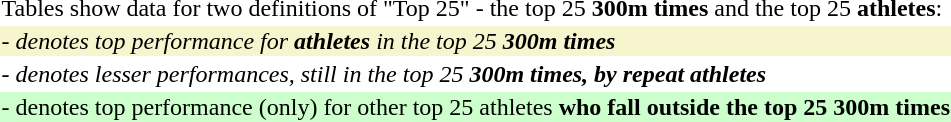<table style="wikitable">
<tr>
<td>Tables show data for two definitions of "Top 25" - the top 25 <strong>300m times</strong> and the top 25 <strong>athletes</strong>:</td>
</tr>
<tr>
<td style="background: #f6F5CE"><em>- denotes top performance for <strong>athletes</strong> in the top 25</em> <strong><em>300m times</em></strong></td>
</tr>
<tr>
<td><em>- denotes lesser performances, still in the top 25</em> <strong><em>300m times<strong>, by repeat athletes<em></td>
</tr>
<tr>
<td style="background: #CCFFCC"></em>- denotes top performance (only) for other top 25 </strong>athletes<strong> who fall outside the top 25<em> </em>300m times<em></td>
</tr>
</table>
